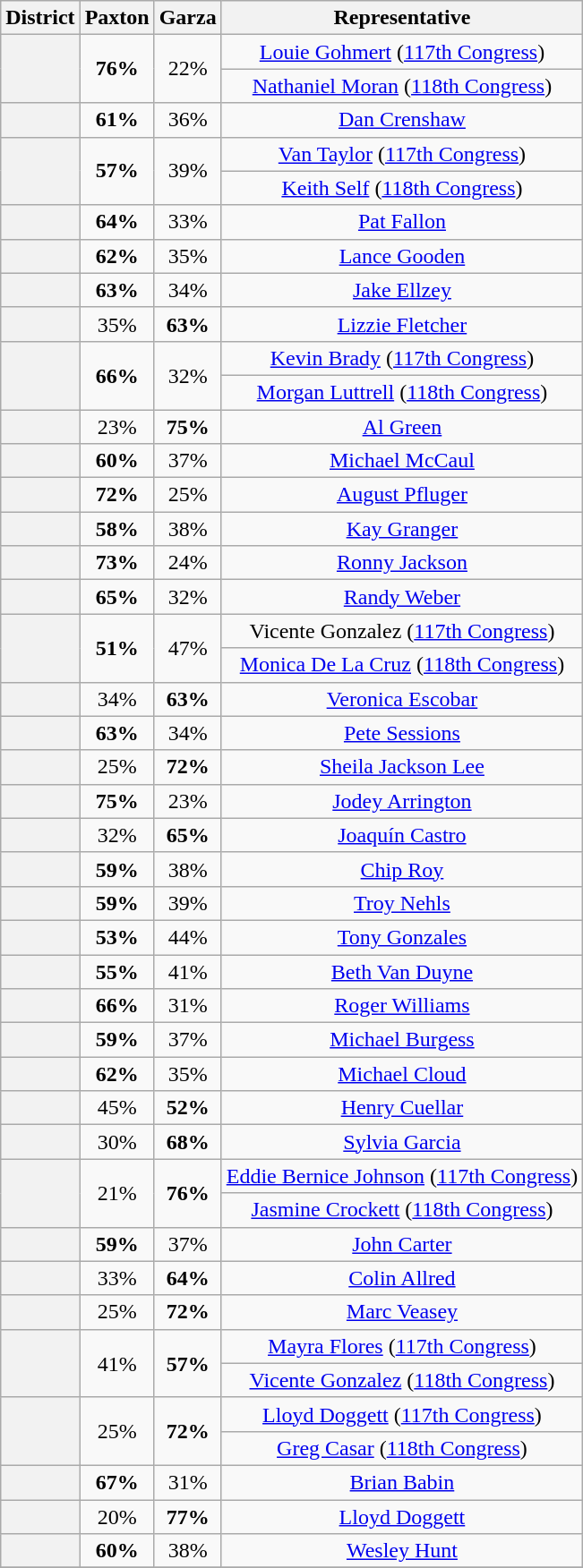<table class="wikitable sortable">
<tr>
<th>District</th>
<th>Paxton</th>
<th>Garza</th>
<th>Representative</th>
</tr>
<tr align=center>
<th rowspan=2 ></th>
<td rowspan=2><strong>76%</strong></td>
<td rowspan=2>22%</td>
<td><a href='#'>Louie Gohmert</a> (<a href='#'>117th Congress</a>)</td>
</tr>
<tr align=center>
<td><a href='#'>Nathaniel Moran</a> (<a href='#'>118th Congress</a>)</td>
</tr>
<tr align=center>
<th></th>
<td><strong>61%</strong></td>
<td>36%</td>
<td><a href='#'>Dan Crenshaw</a></td>
</tr>
<tr align=center>
<th rowspan=2 ></th>
<td rowspan=2><strong>57%</strong></td>
<td rowspan=2>39%</td>
<td><a href='#'>Van Taylor</a> (<a href='#'>117th Congress</a>)</td>
</tr>
<tr align=center>
<td><a href='#'>Keith Self</a> (<a href='#'>118th Congress</a>)</td>
</tr>
<tr align=center>
<th></th>
<td><strong>64%</strong></td>
<td>33%</td>
<td><a href='#'>Pat Fallon</a></td>
</tr>
<tr align=center>
<th></th>
<td><strong>62%</strong></td>
<td>35%</td>
<td><a href='#'>Lance Gooden</a></td>
</tr>
<tr align=center>
<th></th>
<td><strong>63%</strong></td>
<td>34%</td>
<td><a href='#'>Jake Ellzey</a></td>
</tr>
<tr align=center>
<th></th>
<td>35%</td>
<td><strong>63%</strong></td>
<td><a href='#'>Lizzie Fletcher</a></td>
</tr>
<tr align=center>
<th rowspan=2 ></th>
<td rowspan=2><strong>66%</strong></td>
<td rowspan=2>32%</td>
<td><a href='#'>Kevin Brady</a> (<a href='#'>117th Congress</a>)</td>
</tr>
<tr align=center>
<td><a href='#'>Morgan Luttrell</a> (<a href='#'>118th Congress</a>)</td>
</tr>
<tr align=center>
<th></th>
<td>23%</td>
<td><strong>75%</strong></td>
<td><a href='#'>Al Green</a></td>
</tr>
<tr align=center>
<th></th>
<td><strong>60%</strong></td>
<td>37%</td>
<td><a href='#'>Michael McCaul</a></td>
</tr>
<tr align=center>
<th></th>
<td><strong>72%</strong></td>
<td>25%</td>
<td><a href='#'>August Pfluger</a></td>
</tr>
<tr align=center>
<th></th>
<td><strong>58%</strong></td>
<td>38%</td>
<td><a href='#'>Kay Granger</a></td>
</tr>
<tr align=center>
<th></th>
<td><strong>73%</strong></td>
<td>24%</td>
<td><a href='#'>Ronny Jackson</a></td>
</tr>
<tr align=center>
<th></th>
<td><strong>65%</strong></td>
<td>32%</td>
<td><a href='#'>Randy Weber</a></td>
</tr>
<tr align=center>
<th rowspan=2 ></th>
<td rowspan=2><strong>51%</strong></td>
<td rowspan=2>47%</td>
<td>Vicente Gonzalez (<a href='#'>117th Congress</a>)</td>
</tr>
<tr align=center>
<td><a href='#'>Monica De La Cruz</a> (<a href='#'>118th Congress</a>)</td>
</tr>
<tr align=center>
<th></th>
<td>34%</td>
<td><strong>63%</strong></td>
<td><a href='#'>Veronica Escobar</a></td>
</tr>
<tr align=center>
<th></th>
<td><strong>63%</strong></td>
<td>34%</td>
<td><a href='#'>Pete Sessions</a></td>
</tr>
<tr align=center>
<th></th>
<td>25%</td>
<td><strong>72%</strong></td>
<td><a href='#'>Sheila Jackson Lee</a></td>
</tr>
<tr align=center>
<th></th>
<td><strong>75%</strong></td>
<td>23%</td>
<td><a href='#'>Jodey Arrington</a></td>
</tr>
<tr align=center>
<th></th>
<td>32%</td>
<td><strong>65%</strong></td>
<td><a href='#'>Joaquín Castro</a></td>
</tr>
<tr align=center>
<th></th>
<td><strong>59%</strong></td>
<td>38%</td>
<td><a href='#'>Chip Roy</a></td>
</tr>
<tr align=center>
<th></th>
<td><strong>59%</strong></td>
<td>39%</td>
<td><a href='#'>Troy Nehls</a></td>
</tr>
<tr align=center>
<th></th>
<td><strong>53%</strong></td>
<td>44%</td>
<td><a href='#'>Tony Gonzales</a></td>
</tr>
<tr align=center>
<th></th>
<td><strong>55%</strong></td>
<td>41%</td>
<td><a href='#'>Beth Van Duyne</a></td>
</tr>
<tr align=center>
<th></th>
<td><strong>66%</strong></td>
<td>31%</td>
<td><a href='#'>Roger Williams</a></td>
</tr>
<tr align=center>
<th></th>
<td><strong>59%</strong></td>
<td>37%</td>
<td><a href='#'>Michael Burgess</a></td>
</tr>
<tr align=center>
<th></th>
<td><strong>62%</strong></td>
<td>35%</td>
<td><a href='#'>Michael Cloud</a></td>
</tr>
<tr align=center>
<th></th>
<td>45%</td>
<td><strong>52%</strong></td>
<td><a href='#'>Henry Cuellar</a></td>
</tr>
<tr align=center>
<th></th>
<td>30%</td>
<td><strong>68%</strong></td>
<td><a href='#'>Sylvia Garcia</a></td>
</tr>
<tr align=center>
<th rowspan=2 ></th>
<td rowspan=2>21%</td>
<td rowspan=2><strong>76%</strong></td>
<td><a href='#'>Eddie Bernice Johnson</a> (<a href='#'>117th Congress</a>)</td>
</tr>
<tr align=center>
<td><a href='#'>Jasmine Crockett</a> (<a href='#'>118th Congress</a>)</td>
</tr>
<tr align=center>
<th></th>
<td><strong>59%</strong></td>
<td>37%</td>
<td><a href='#'>John Carter</a></td>
</tr>
<tr align=center>
<th></th>
<td>33%</td>
<td><strong>64%</strong></td>
<td><a href='#'>Colin Allred</a></td>
</tr>
<tr align=center>
<th></th>
<td>25%</td>
<td><strong>72%</strong></td>
<td><a href='#'>Marc Veasey</a></td>
</tr>
<tr align=center>
<th rowspan=2 ></th>
<td rowspan=2>41%</td>
<td rowspan=2><strong>57%</strong></td>
<td><a href='#'>Mayra Flores</a> (<a href='#'>117th Congress</a>)</td>
</tr>
<tr align=center>
<td><a href='#'>Vicente Gonzalez</a> (<a href='#'>118th Congress</a>)</td>
</tr>
<tr align=center>
<th rowspan=2 ></th>
<td rowspan=2>25%</td>
<td rowspan=2><strong>72%</strong></td>
<td><a href='#'>Lloyd Doggett</a> (<a href='#'>117th Congress</a>)</td>
</tr>
<tr align=center>
<td><a href='#'>Greg Casar</a> (<a href='#'>118th Congress</a>)</td>
</tr>
<tr align=center>
<th></th>
<td><strong>67%</strong></td>
<td>31%</td>
<td><a href='#'>Brian Babin</a></td>
</tr>
<tr align=center>
<th></th>
<td>20%</td>
<td><strong>77%</strong></td>
<td><a href='#'>Lloyd Doggett</a></td>
</tr>
<tr align=center>
<th></th>
<td><strong>60%</strong></td>
<td>38%</td>
<td><a href='#'>Wesley Hunt</a></td>
</tr>
<tr align=center>
</tr>
</table>
